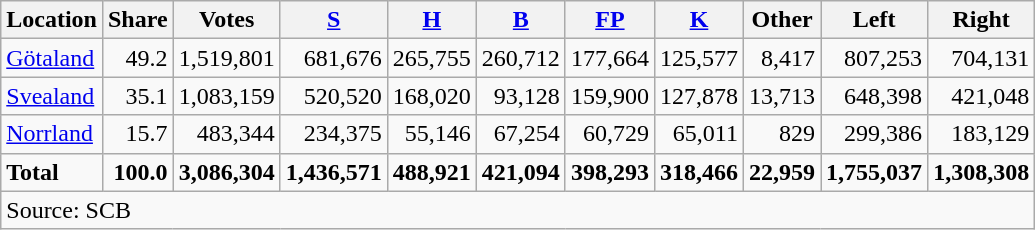<table class="wikitable sortable" style=text-align:right>
<tr>
<th>Location</th>
<th>Share</th>
<th>Votes</th>
<th><a href='#'>S</a></th>
<th><a href='#'>H</a></th>
<th><a href='#'>B</a></th>
<th><a href='#'>FP</a></th>
<th><a href='#'>K</a></th>
<th>Other</th>
<th>Left</th>
<th>Right</th>
</tr>
<tr>
<td align=left><a href='#'>Götaland</a></td>
<td>49.2</td>
<td>1,519,801</td>
<td>681,676</td>
<td>265,755</td>
<td>260,712</td>
<td>177,664</td>
<td>125,577</td>
<td>8,417</td>
<td>807,253</td>
<td>704,131</td>
</tr>
<tr>
<td align=left><a href='#'>Svealand</a></td>
<td>35.1</td>
<td>1,083,159</td>
<td>520,520</td>
<td>168,020</td>
<td>93,128</td>
<td>159,900</td>
<td>127,878</td>
<td>13,713</td>
<td>648,398</td>
<td>421,048</td>
</tr>
<tr>
<td align=left><a href='#'>Norrland</a></td>
<td>15.7</td>
<td>483,344</td>
<td>234,375</td>
<td>55,146</td>
<td>67,254</td>
<td>60,729</td>
<td>65,011</td>
<td>829</td>
<td>299,386</td>
<td>183,129</td>
</tr>
<tr>
<td align=left><strong>Total</strong></td>
<td><strong>100.0</strong></td>
<td><strong>3,086,304</strong></td>
<td><strong>1,436,571</strong></td>
<td><strong>488,921</strong></td>
<td><strong>421,094</strong></td>
<td><strong>398,293</strong></td>
<td><strong>318,466</strong></td>
<td><strong>22,959</strong></td>
<td><strong>1,755,037</strong></td>
<td><strong>1,308,308</strong></td>
</tr>
<tr>
<td align=left colspan=11>Source: SCB </td>
</tr>
</table>
